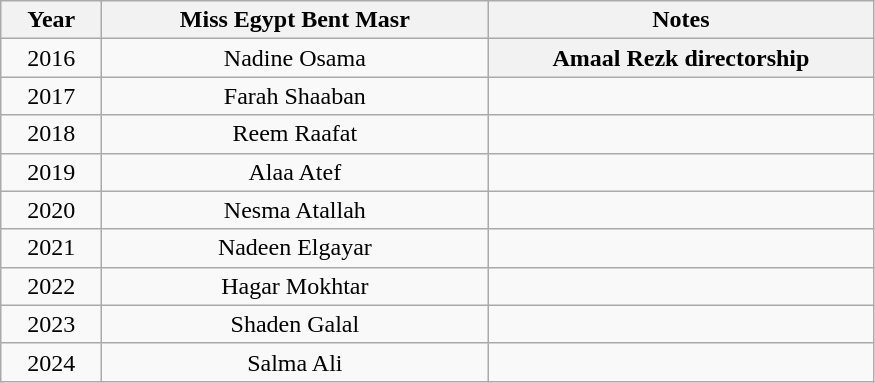<table class="wikitable sortable" style="text-align:center">
<tr>
<th width="60">Year</th>
<th width="250">Miss Egypt Bent Masr</th>
<th width="250">Notes</th>
</tr>
<tr>
<td>2016</td>
<td>Nadine Osama</td>
<th>Amaal Rezk directorship</th>
</tr>
<tr>
<td>2017</td>
<td>Farah Shaaban</td>
<td></td>
</tr>
<tr>
<td>2018</td>
<td>Reem Raafat</td>
<td></td>
</tr>
<tr>
<td>2019</td>
<td>Alaa Atef</td>
<td></td>
</tr>
<tr>
<td>2020</td>
<td>Nesma Atallah</td>
<td></td>
</tr>
<tr>
<td>2021</td>
<td>Nadeen Elgayar</td>
<td></td>
</tr>
<tr>
<td>2022</td>
<td>Hagar Mokhtar</td>
<td></td>
</tr>
<tr>
<td>2023</td>
<td>Shaden Galal</td>
<td></td>
</tr>
<tr>
<td>2024</td>
<td>Salma Ali</td>
<td></td>
</tr>
</table>
